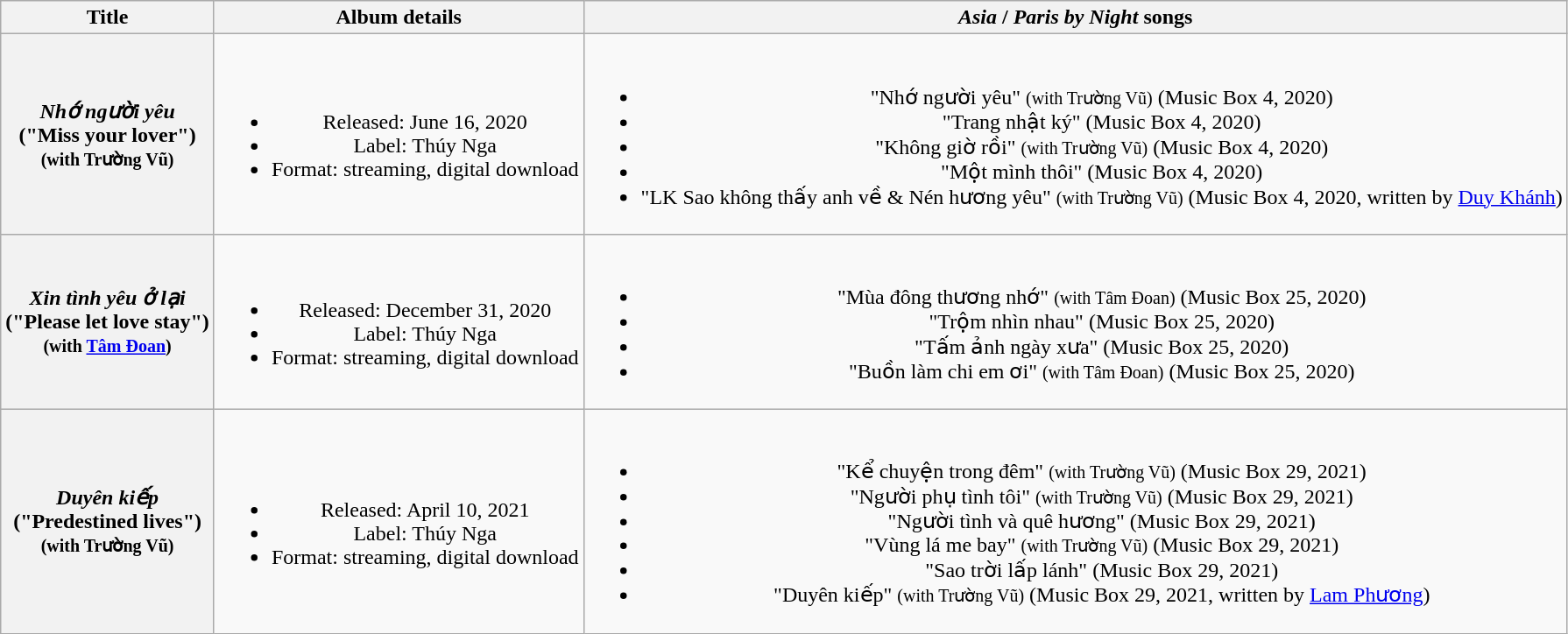<table class="wikitable plainrowheaders" style="text-align:center;">
<tr>
<th scope="col">Title</th>
<th scope="col">Album details</th>
<th scope="col"><em>Asia</em> / <em>Paris by Night</em> songs</th>
</tr>
<tr>
<th scope="row"><em>Nhớ người yêu</em><br>("Miss your lover")<br><small>(with Trường Vũ)</small></th>
<td><br><ul><li>Released: June 16, 2020</li><li>Label: Thúy Nga</li><li>Format: streaming, digital download</li></ul></td>
<td><br><ul><li>"Nhớ người yêu" <small>(with Trường Vũ)</small> (Music Box 4, 2020)</li><li>"Trang nhật ký" (Music Box 4, 2020)</li><li>"Không giờ rồi" <small>(with Trường Vũ)</small> (Music Box 4, 2020)</li><li>"Một mình thôi" (Music Box 4, 2020)</li><li>"LK Sao không thấy anh về & Nén hương yêu" <small>(with Trường Vũ)</small> (Music Box 4, 2020, written by <a href='#'>Duy Khánh</a>)</li></ul></td>
</tr>
<tr>
<th scope="row"><em>Xin tình yêu ở lại</em><br>("Please let love stay")<br><small>(with <a href='#'>Tâm Đoan</a>)</small></th>
<td><br><ul><li>Released: December 31, 2020</li><li>Label: Thúy Nga</li><li>Format: streaming, digital download</li></ul></td>
<td><br><ul><li>"Mùa đông thương nhớ" <small>(with Tâm Đoan)</small> (Music Box 25, 2020)</li><li>"Trộm nhìn nhau" (Music Box 25, 2020)</li><li>"Tấm ảnh ngày xưa" (Music Box 25, 2020)</li><li>"Buồn làm chi em ơi" <small>(with Tâm Đoan)</small> (Music Box 25, 2020)</li></ul></td>
</tr>
<tr>
<th scope="row"><em>Duyên kiếp</em><br>("Predestined lives")<br><small>(with Trường Vũ)</small></th>
<td><br><ul><li>Released: April 10, 2021</li><li>Label: Thúy Nga</li><li>Format: streaming, digital download</li></ul></td>
<td><br><ul><li>"Kể chuyện trong đêm" <small>(with Trường Vũ)</small> (Music Box 29, 2021)</li><li>"Người phụ tình tôi" <small>(with Trường Vũ)</small> (Music Box 29, 2021)</li><li>"Người tình và quê hương" (Music Box 29, 2021)</li><li>"Vùng lá me bay" <small>(with Trường Vũ)</small> (Music Box 29, 2021)</li><li>"Sao trời lấp lánh" (Music Box 29, 2021)</li><li>"Duyên kiếp" <small>(with Trường Vũ)</small> (Music Box 29, 2021, written by <a href='#'>Lam Phương</a>)</li></ul></td>
</tr>
</table>
